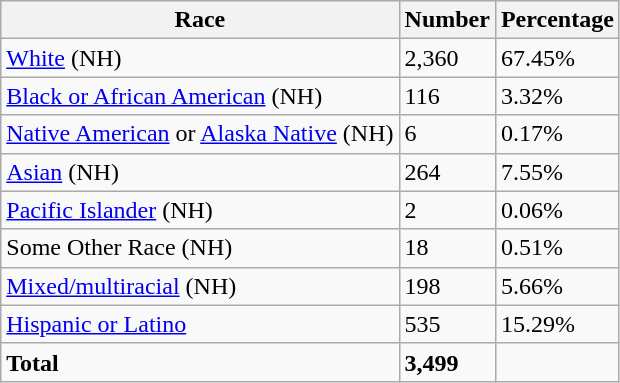<table class="wikitable">
<tr>
<th>Race</th>
<th>Number</th>
<th>Percentage</th>
</tr>
<tr>
<td><a href='#'>White</a> (NH)</td>
<td>2,360</td>
<td>67.45%</td>
</tr>
<tr>
<td><a href='#'>Black or African American</a> (NH)</td>
<td>116</td>
<td>3.32%</td>
</tr>
<tr>
<td><a href='#'>Native American</a> or <a href='#'>Alaska Native</a> (NH)</td>
<td>6</td>
<td>0.17%</td>
</tr>
<tr>
<td><a href='#'>Asian</a> (NH)</td>
<td>264</td>
<td>7.55%</td>
</tr>
<tr>
<td><a href='#'>Pacific Islander</a> (NH)</td>
<td>2</td>
<td>0.06%</td>
</tr>
<tr>
<td>Some Other Race (NH)</td>
<td>18</td>
<td>0.51%</td>
</tr>
<tr>
<td><a href='#'>Mixed/multiracial</a> (NH)</td>
<td>198</td>
<td>5.66%</td>
</tr>
<tr>
<td><a href='#'>Hispanic or Latino</a></td>
<td>535</td>
<td>15.29%</td>
</tr>
<tr>
<td><strong>Total</strong></td>
<td><strong>3,499</strong></td>
<td></td>
</tr>
</table>
